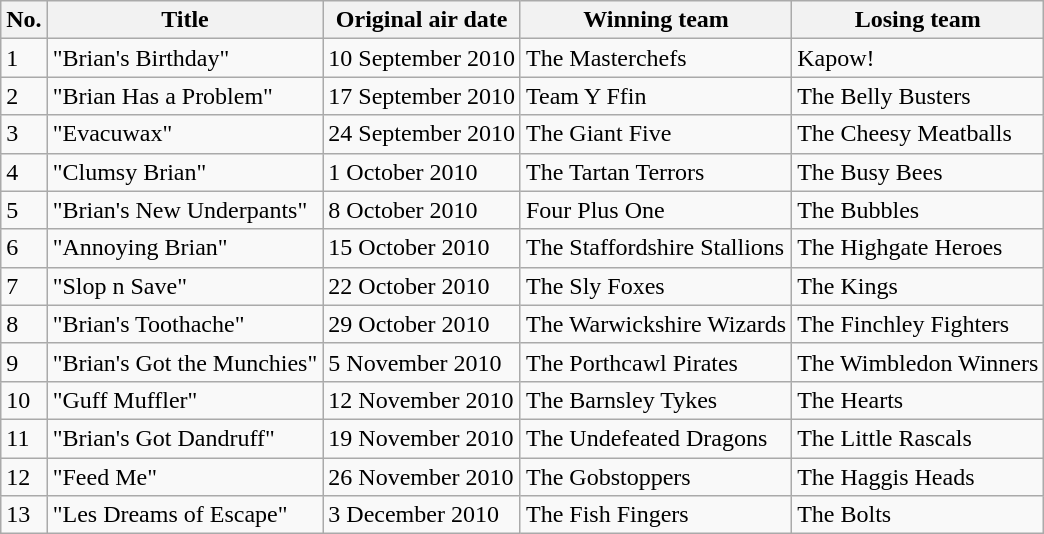<table class="wikitable sortable">
<tr>
<th>No.</th>
<th>Title</th>
<th>Original air date</th>
<th>Winning team</th>
<th>Losing team</th>
</tr>
<tr>
<td rowspan="1" j>1</td>
<td>"Brian's Birthday"</td>
<td>10 September 2010</td>
<td>The Masterchefs</td>
<td>Kapow!</td>
</tr>
<tr>
<td rowspan="1" j>2</td>
<td>"Brian Has a Problem"</td>
<td>17 September 2010</td>
<td>Team Y Ffin</td>
<td>The Belly Busters</td>
</tr>
<tr>
<td rowspan="1" j>3</td>
<td>"Evacuwax"</td>
<td>24 September 2010</td>
<td>The Giant Five</td>
<td>The Cheesy Meatballs</td>
</tr>
<tr>
<td rowspan="1" j>4</td>
<td>"Clumsy Brian"</td>
<td>1 October 2010</td>
<td>The Tartan Terrors</td>
<td>The Busy Bees</td>
</tr>
<tr>
<td rowspan="1" j>5</td>
<td>"Brian's New Underpants"</td>
<td>8 October 2010</td>
<td>Four Plus One</td>
<td>The Bubbles</td>
</tr>
<tr>
<td rowspan="1" j>6</td>
<td>"Annoying Brian"</td>
<td>15 October 2010</td>
<td>The Staffordshire Stallions</td>
<td>The Highgate Heroes</td>
</tr>
<tr>
<td rowspan="1" j>7</td>
<td>"Slop n Save"</td>
<td>22 October 2010</td>
<td>The Sly Foxes</td>
<td>The Kings</td>
</tr>
<tr>
<td rowspan="1" j>8</td>
<td>"Brian's Toothache"</td>
<td>29 October 2010</td>
<td>The Warwickshire Wizards</td>
<td>The Finchley Fighters</td>
</tr>
<tr>
<td rowspan="1" j>9</td>
<td>"Brian's Got the Munchies"</td>
<td>5 November 2010</td>
<td>The Porthcawl Pirates</td>
<td>The Wimbledon Winners</td>
</tr>
<tr>
<td rowspan="1" j>10</td>
<td>"Guff Muffler"</td>
<td>12 November 2010</td>
<td>The Barnsley Tykes</td>
<td>The Hearts</td>
</tr>
<tr>
<td rowspan="1" j>11</td>
<td>"Brian's Got Dandruff"</td>
<td>19 November 2010</td>
<td>The Undefeated Dragons</td>
<td>The Little Rascals</td>
</tr>
<tr>
<td rowspan="1" j>12</td>
<td>"Feed Me"</td>
<td>26 November 2010</td>
<td>The Gobstoppers</td>
<td>The Haggis Heads</td>
</tr>
<tr>
<td rowspan="1" j>13</td>
<td>"Les Dreams of Escape"</td>
<td>3 December 2010</td>
<td>The Fish Fingers</td>
<td>The Bolts</td>
</tr>
</table>
